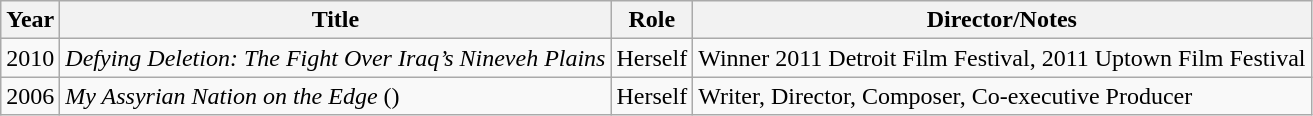<table class="wikitable sortable">
<tr>
<th>Year</th>
<th>Title</th>
<th>Role</th>
<th class="unsortable">Director/Notes</th>
</tr>
<tr>
<td>2010</td>
<td><em>Defying Deletion:  The Fight Over Iraq’s Nineveh Plains</em></td>
<td>Herself</td>
<td>Winner 2011 Detroit Film Festival, 2011 Uptown Film Festival</td>
</tr>
<tr>
<td>2006</td>
<td><em>My Assyrian Nation on the Edge</em> ()</td>
<td>Herself</td>
<td>Writer, Director, Composer, Co-executive Producer</td>
</tr>
</table>
